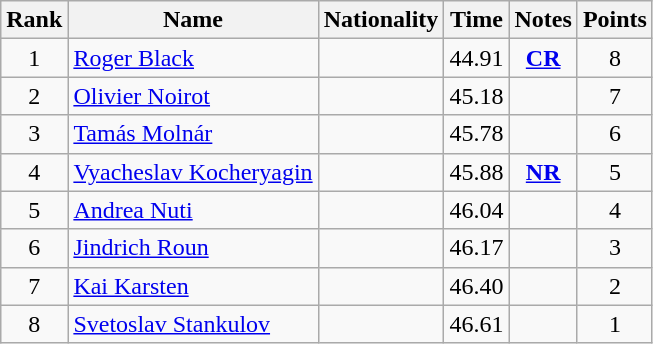<table class="wikitable sortable" style="text-align:center">
<tr>
<th>Rank</th>
<th>Name</th>
<th>Nationality</th>
<th>Time</th>
<th>Notes</th>
<th>Points</th>
</tr>
<tr>
<td>1</td>
<td align=left><a href='#'>Roger Black</a></td>
<td align=left></td>
<td>44.91</td>
<td><strong><a href='#'>CR</a></strong></td>
<td>8</td>
</tr>
<tr>
<td>2</td>
<td align=left><a href='#'>Olivier Noirot</a></td>
<td align=left></td>
<td>45.18</td>
<td></td>
<td>7</td>
</tr>
<tr>
<td>3</td>
<td align=left><a href='#'>Tamás Molnár</a></td>
<td align=left></td>
<td>45.78</td>
<td></td>
<td>6</td>
</tr>
<tr>
<td>4</td>
<td align=left><a href='#'>Vyacheslav Kocheryagin</a></td>
<td align=left></td>
<td>45.88</td>
<td><strong><a href='#'>NR</a></strong></td>
<td>5</td>
</tr>
<tr>
<td>5</td>
<td align=left><a href='#'>Andrea Nuti</a></td>
<td align=left></td>
<td>46.04</td>
<td></td>
<td>4</td>
</tr>
<tr>
<td>6</td>
<td align=left><a href='#'>Jindrich Roun</a></td>
<td align=left></td>
<td>46.17</td>
<td></td>
<td>3</td>
</tr>
<tr>
<td>7</td>
<td align=left><a href='#'>Kai Karsten</a></td>
<td align=left></td>
<td>46.40</td>
<td></td>
<td>2</td>
</tr>
<tr>
<td>8</td>
<td align=left><a href='#'>Svetoslav Stankulov</a></td>
<td align=left></td>
<td>46.61</td>
<td></td>
<td>1</td>
</tr>
</table>
